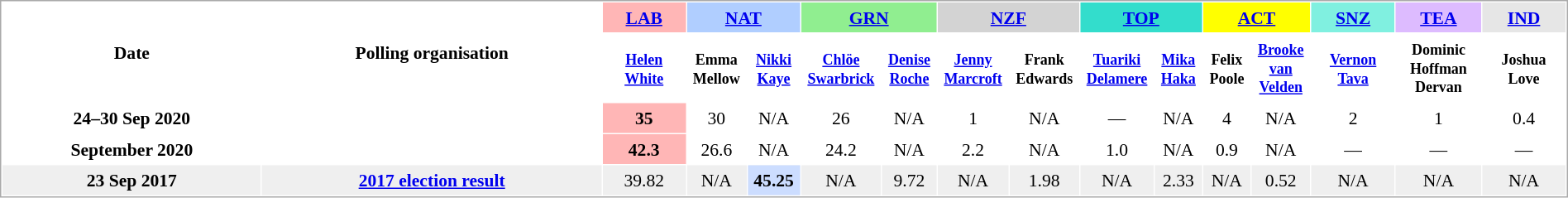<table cellpadding="5" cellspacing="1" style="font-size:90%; line-height:14px; text-align:center; border: 1px solid #aaa">
<tr>
<th rowspan=2 style="width:15em;">Date</th>
<th rowspan=2 style="width:20em;">Polling organisation</th>
<th style="background-color:#FFB6B6;width:60px"><a href='#'>LAB</a></th>
<th colspan=2 style="background-color:#B0CEFF;width:60px"><a href='#'>NAT</a></th>
<th colspan=2 style="background-color:#90EE90;width:60px"><a href='#'>GRN</a></th>
<th colspan=2 style="background-color:#D3D3D3;width:60px"><a href='#'>NZF</a></th>
<th colspan=2 style="background-color:#33DDCC;width:60px;"><a href='#'>TOP</a></th>
<th colspan=2 style="background-color:#FFFF00;width:60px"><a href='#'>ACT</a></th>
<th style="background-color:#80F0E0;width:60px;"><a href='#'>SNZ</a></th>
<th style="background-color:#DDBBFF;width:60px;"><a href='#'>TEA</a></th>
<th style="background-color:#E6E6E6;width:60px;"><a href='#'>IND</a></th>
</tr>
<tr>
<th><small><a href='#'>Helen White</a></small></th>
<th><small>Emma Mellow</small></th>
<th><small><a href='#'>Nikki Kaye</a></small></th>
<th><small><a href='#'>Chlöe Swarbrick </a></small></th>
<th><small><a href='#'>Denise Roche</a></small></th>
<th><small><a href='#'>Jenny Marcroft</a></small></th>
<th><small>Frank Edwards</small></th>
<th><small><a href='#'>Tuariki Delamere</a></small></th>
<th><small><a href='#'>Mika Haka</a></small></th>
<th><small>Felix Poole</small></th>
<th><small><a href='#'>Brooke van Velden</a></small></th>
<th><small><a href='#'>Vernon Tava</a></small></th>
<th><small>Dominic Hoffman Dervan</small></th>
<th><small>Joshua Love</small></th>
</tr>
<tr>
<td><strong>24–30 Sep 2020</strong></td>
<td></td>
<td – style="background-color:#FFB6B6;"><strong>35</strong></td>
<td>30</td>
<td>N/A</td>
<td>26</td>
<td>N/A</td>
<td>1</td>
<td>N/A</td>
<td>—</td>
<td>N/A</td>
<td>4</td>
<td>N/A</td>
<td>2</td>
<td>1</td>
<td>0.4</td>
</tr>
<tr>
<td><strong>September 2020</strong></td>
<td></td>
<td – style="background-color:#FFB6B6;"><strong>42.3</strong></td>
<td>26.6</td>
<td>N/A</td>
<td>24.2</td>
<td>N/A</td>
<td>2.2</td>
<td>N/A</td>
<td>1.0</td>
<td>N/A</td>
<td>0.9</td>
<td>N/A</td>
<td>—</td>
<td>—</td>
<td>—</td>
</tr>
<tr style="background:#EFEFEF;">
<td><strong>23 Sep 2017</strong></td>
<td><strong><a href='#'>2017 election result</a></strong></td>
<td>39.82</td>
<td>N/A</td>
<td style="background:#CCDDFF"><strong>45.25</strong></td>
<td>N/A</td>
<td>9.72</td>
<td>N/A</td>
<td>1.98</td>
<td>N/A</td>
<td>2.33</td>
<td>N/A</td>
<td>0.52</td>
<td>N/A</td>
<td>N/A</td>
<td>N/A</td>
</tr>
</table>
